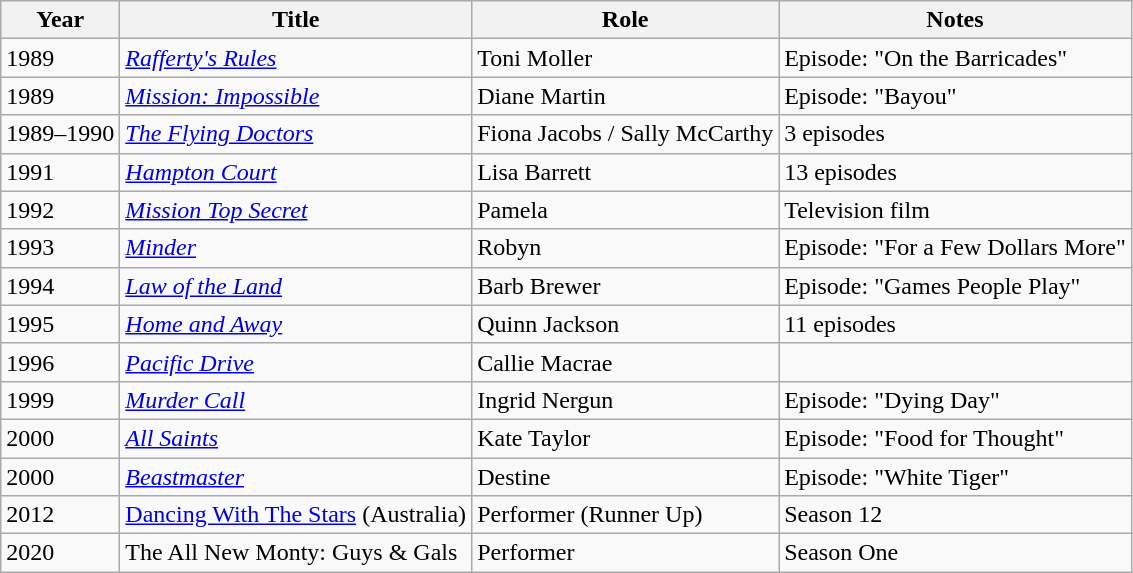<table class="wikitable">
<tr>
<th>Year</th>
<th>Title</th>
<th>Role</th>
<th>Notes</th>
</tr>
<tr>
<td>1989</td>
<td><em><a href='#'>Rafferty's Rules</a></em></td>
<td>Toni Moller</td>
<td>Episode: "On the Barricades"</td>
</tr>
<tr>
<td>1989</td>
<td><em><a href='#'>Mission: Impossible</a></em></td>
<td>Diane Martin</td>
<td>Episode: "Bayou"</td>
</tr>
<tr>
<td>1989–1990</td>
<td><em><a href='#'>The Flying Doctors</a></em></td>
<td>Fiona Jacobs / Sally McCarthy</td>
<td>3 episodes</td>
</tr>
<tr>
<td>1991</td>
<td><em><a href='#'>Hampton Court</a></em></td>
<td>Lisa Barrett</td>
<td>13 episodes</td>
</tr>
<tr>
<td>1992</td>
<td><em><a href='#'>Mission Top Secret</a></em></td>
<td>Pamela</td>
<td>Television film</td>
</tr>
<tr>
<td>1993</td>
<td><em><a href='#'>Minder</a></em></td>
<td>Robyn</td>
<td>Episode: "For a Few Dollars More"</td>
</tr>
<tr>
<td>1994</td>
<td><em><a href='#'>Law of the Land</a></em></td>
<td>Barb Brewer</td>
<td>Episode: "Games People Play"</td>
</tr>
<tr>
<td>1995</td>
<td><em><a href='#'>Home and Away</a></em></td>
<td>Quinn Jackson</td>
<td>11 episodes</td>
</tr>
<tr>
<td>1996</td>
<td><em><a href='#'>Pacific Drive</a></em></td>
<td>Callie Macrae</td>
<td></td>
</tr>
<tr>
<td>1999</td>
<td><em><a href='#'>Murder Call</a></em></td>
<td>Ingrid Nergun</td>
<td>Episode: "Dying Day"</td>
</tr>
<tr>
<td>2000</td>
<td><em><a href='#'>All Saints</a></em></td>
<td>Kate Taylor</td>
<td>Episode: "Food for Thought"</td>
</tr>
<tr>
<td>2000</td>
<td><em><a href='#'>Beastmaster</a></em></td>
<td>Destine</td>
<td>Episode: "White Tiger"</td>
</tr>
<tr>
<td>2012</td>
<td><a href='#'>Dancing With The Stars</a> (Australia)</td>
<td>Performer (Runner Up)</td>
<td>Season 12</td>
</tr>
<tr>
<td>2020</td>
<td>The All New Monty: Guys & Gals</td>
<td>Performer</td>
<td>Season One</td>
</tr>
</table>
